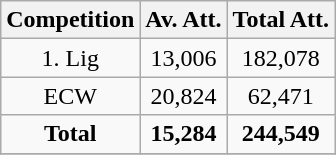<table class="wikitable" style="text-align: center">
<tr>
<th>Competition</th>
<th>Av. Att.</th>
<th>Total Att.</th>
</tr>
<tr>
<td>1. Lig</td>
<td>13,006</td>
<td>182,078</td>
</tr>
<tr>
<td>ECW</td>
<td>20,824</td>
<td>62,471</td>
</tr>
<tr>
<td><strong>Total</strong></td>
<td><strong>15,284</strong></td>
<td><strong>244,549</strong></td>
</tr>
<tr>
</tr>
</table>
